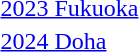<table>
<tr>
<td><a href='#'>2023 Fukuoka</a><br></td>
<td></td>
<td></td>
<td></td>
</tr>
<tr>
<td><a href='#'>2024 Doha</a><br></td>
<td></td>
<td></td>
<td></td>
</tr>
</table>
